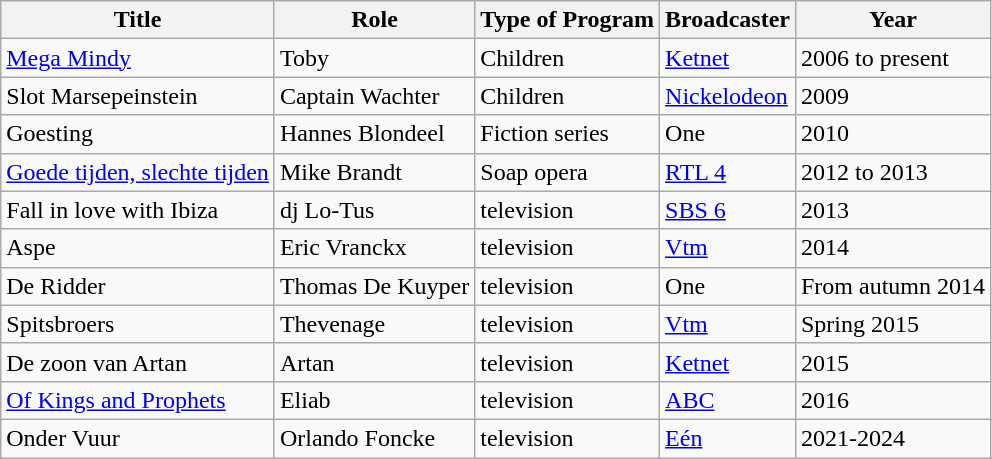<table class="wikitable">
<tr>
<th>Title</th>
<th>Role</th>
<th>Type of Program</th>
<th>Broadcaster</th>
<th>Year</th>
</tr>
<tr>
<td><a href='#'>Mega Mindy</a></td>
<td>Toby</td>
<td>Children</td>
<td><a href='#'>Ketnet</a></td>
<td>2006 to present</td>
</tr>
<tr>
<td>Slot Marsepeinstein</td>
<td>Captain Wachter</td>
<td>Children</td>
<td><a href='#'>Nickelodeon</a></td>
<td>2009</td>
</tr>
<tr>
<td>Goesting</td>
<td>Hannes Blondeel</td>
<td>Fiction series</td>
<td>One</td>
<td>2010</td>
</tr>
<tr>
<td><a href='#'>Goede tijden, slechte tijden</a></td>
<td>Mike Brandt</td>
<td>Soap opera</td>
<td><a href='#'>RTL 4</a></td>
<td>2012 to 2013</td>
</tr>
<tr>
<td>Fall in love with Ibiza</td>
<td>dj Lo-Tus</td>
<td>television</td>
<td><a href='#'>SBS 6</a></td>
<td>2013</td>
</tr>
<tr>
<td>Aspe</td>
<td>Eric Vranckx</td>
<td>television</td>
<td><a href='#'>Vtm</a></td>
<td>2014</td>
</tr>
<tr>
<td>De Ridder</td>
<td>Thomas De Kuyper</td>
<td>television</td>
<td>One</td>
<td>From autumn 2014</td>
</tr>
<tr>
<td>Spitsbroers</td>
<td>Thevenage</td>
<td>television</td>
<td><a href='#'>Vtm</a></td>
<td>Spring 2015</td>
</tr>
<tr>
<td>De zoon van Artan</td>
<td>Artan</td>
<td>television</td>
<td><a href='#'>Ketnet</a></td>
<td>2015</td>
</tr>
<tr>
<td><a href='#'>Of Kings and Prophets</a></td>
<td>Eliab</td>
<td>television</td>
<td><a href='#'>ABC</a></td>
<td>2016</td>
</tr>
<tr>
<td>Onder Vuur</td>
<td>Orlando Foncke</td>
<td>television</td>
<td><a href='#'>Eén</a></td>
<td>2021-2024</td>
</tr>
</table>
